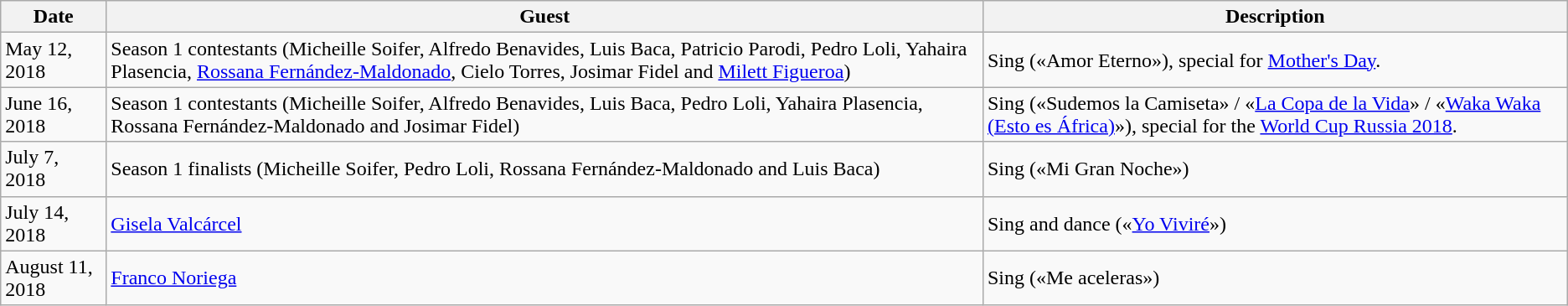<table class="wikitable">
<tr>
<th>Date</th>
<th>Guest</th>
<th>Description</th>
</tr>
<tr>
<td>May 12, 2018</td>
<td>Season 1 contestants (Micheille Soifer, Alfredo Benavides, Luis Baca, Patricio Parodi, Pedro Loli, Yahaira Plasencia, <a href='#'>Rossana Fernández-Maldonado</a>, Cielo Torres, Josimar Fidel and <a href='#'>Milett Figueroa</a>)</td>
<td>Sing («Amor Eterno»), special for <a href='#'>Mother's Day</a>.</td>
</tr>
<tr>
<td>June 16, 2018</td>
<td>Season 1 contestants (Micheille Soifer, Alfredo Benavides, Luis Baca, Pedro Loli, Yahaira Plasencia, Rossana Fernández-Maldonado and Josimar Fidel)</td>
<td>Sing («Sudemos la Camiseta» / «<a href='#'>La Copa de la Vida</a>» / «<a href='#'>Waka Waka (Esto es África)</a>»), special for the <a href='#'>World Cup Russia 2018</a>.</td>
</tr>
<tr>
<td>July 7, 2018</td>
<td>Season 1 finalists (Micheille Soifer, Pedro Loli, Rossana Fernández-Maldonado and Luis Baca)</td>
<td>Sing («Mi Gran Noche»)</td>
</tr>
<tr>
<td>July 14, 2018</td>
<td><a href='#'>Gisela Valcárcel</a></td>
<td>Sing and dance («<a href='#'>Yo Viviré</a>»)</td>
</tr>
<tr>
<td>August 11, 2018</td>
<td><a href='#'>Franco Noriega</a></td>
<td>Sing («Me aceleras»)</td>
</tr>
</table>
